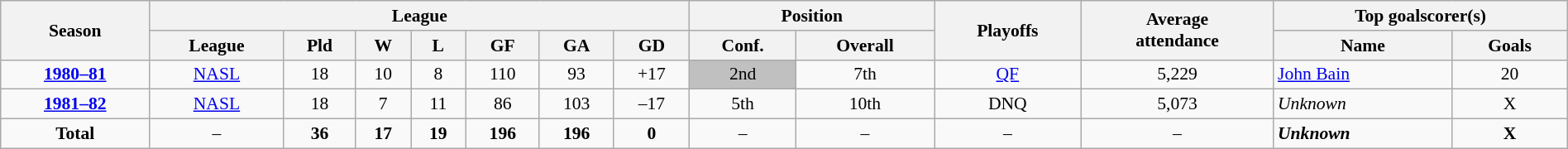<table class="wikitable" width=100% style="font-size:90%; text-align:center;">
<tr style="background:#f0f6ff;">
<th rowspan=2>Season</th>
<th colspan=7>League</th>
<th colspan=2>Position</th>
<th rowspan=2>Playoffs</th>
<th rowspan=2>Average <br> attendance</th>
<th colspan=2>Top goalscorer(s)</th>
</tr>
<tr>
<th>League</th>
<th>Pld</th>
<th>W</th>
<th>L</th>
<th>GF</th>
<th>GA</th>
<th>GD</th>
<th>Conf.</th>
<th>Overall</th>
<th>Name</th>
<th>Goals</th>
</tr>
<tr>
<td><strong><a href='#'>1980–81</a></strong></td>
<td><a href='#'>NASL</a></td>
<td>18</td>
<td>10</td>
<td>8</td>
<td>110</td>
<td>93</td>
<td>+17</td>
<td bgcolor=silver>2nd</td>
<td>7th</td>
<td><a href='#'>QF</a></td>
<td>5,229</td>
<td align="left"> <a href='#'>John Bain</a></td>
<td>20</td>
</tr>
<tr>
<td><strong><a href='#'>1981–82</a></strong></td>
<td><a href='#'>NASL</a></td>
<td>18</td>
<td>7</td>
<td>11</td>
<td>86</td>
<td>103</td>
<td>–17</td>
<td>5th</td>
<td>10th</td>
<td>DNQ</td>
<td>5,073</td>
<td align="left"><em>Unknown</em></td>
<td>X</td>
</tr>
<tr>
<td><strong>Total</strong></td>
<td>–</td>
<td><strong>36</strong></td>
<td><strong>17</strong></td>
<td><strong>19</strong></td>
<td><strong>196</strong></td>
<td><strong>196</strong></td>
<td><strong>0</strong></td>
<td>–</td>
<td>–</td>
<td>–</td>
<td>–</td>
<td align="left"><strong><em>Unknown</em></strong></td>
<td><strong>X</strong></td>
</tr>
</table>
